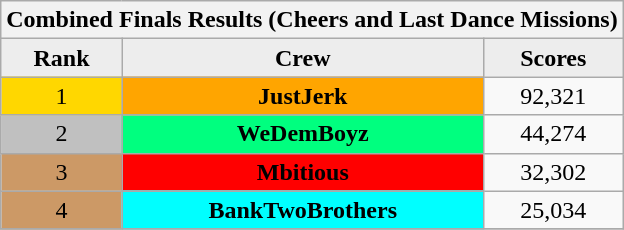<table class="wikitable sortable" style="text-align:center; font-size:100%">
<tr>
<th colspan="6">Combined Finals Results (Cheers and Last Dance Missions)</th>
</tr>
<tr>
<th style="background:#EDEDED">Rank</th>
<th style="background:#EDEDED">Crew</th>
<th colspan="4" style="background:#EDEDED">Scores</th>
</tr>
<tr>
<td style="background:gold">1</td>
<td style="background:orange"><strong>JustJerk</strong></td>
<td>92,321</td>
</tr>
<tr>
<td style="background:silver">2</td>
<td style="background:springgreen"><strong>WeDemBoyz</strong></td>
<td>44,274</td>
</tr>
<tr>
<td style="background:#cc9966">3</td>
<td style="background:red"><strong>Mbitious</strong></td>
<td>32,302</td>
</tr>
<tr>
<td style="background:#cc9966">4</td>
<td style="background:aqua"><strong>BankTwoBrothers</strong></td>
<td>25,034</td>
</tr>
<tr>
</tr>
</table>
